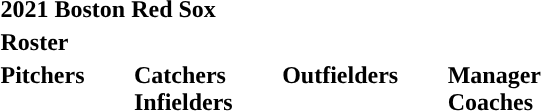<table class="toccolours" style="text-align: left;">
<tr>
<th colspan="10">2021 Boston Red Sox</th>
</tr>
<tr>
<td colspan="10"><strong>Roster</strong></td>
</tr>
<tr>
<td valign="top"><strong>Pitchers</strong><br>































</td>
<td width="25px"></td>
<td valign="top"><strong>Catchers</strong><br>


<strong>Infielders</strong>











</td>
<td width="25px"></td>
<td valign="top"><strong>Outfielders</strong><br>






</td>
<td width="25px"></td>
<td valign="top"><strong>Manager</strong><br>
<strong>Coaches</strong>
 
 
 
 
 
 
 
 
 
 
 </td>
</tr>
</table>
